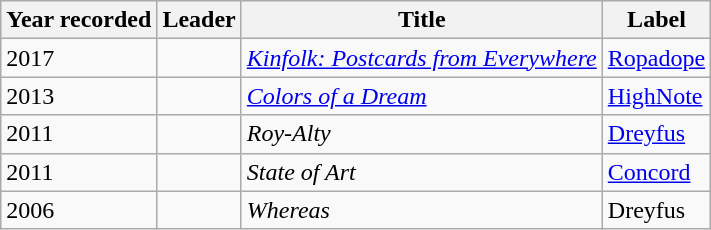<table class="wikitable sortable">
<tr>
<th>Year recorded</th>
<th>Leader</th>
<th>Title</th>
<th>Label</th>
</tr>
<tr>
<td>2017</td>
<td></td>
<td><em><a href='#'>Kinfolk: Postcards from Everywhere</a></em></td>
<td><a href='#'>Ropadope</a></td>
</tr>
<tr>
<td>2013</td>
<td></td>
<td><em><a href='#'>Colors of a Dream</a></em></td>
<td><a href='#'>HighNote</a></td>
</tr>
<tr>
<td>2011</td>
<td></td>
<td><em>Roy-Alty</em></td>
<td><a href='#'>Dreyfus</a></td>
</tr>
<tr>
<td>2011</td>
<td></td>
<td><em>State of Art</em></td>
<td><a href='#'>Concord</a></td>
</tr>
<tr>
<td>2006</td>
<td></td>
<td><em>Whereas</em></td>
<td>Dreyfus</td>
</tr>
</table>
